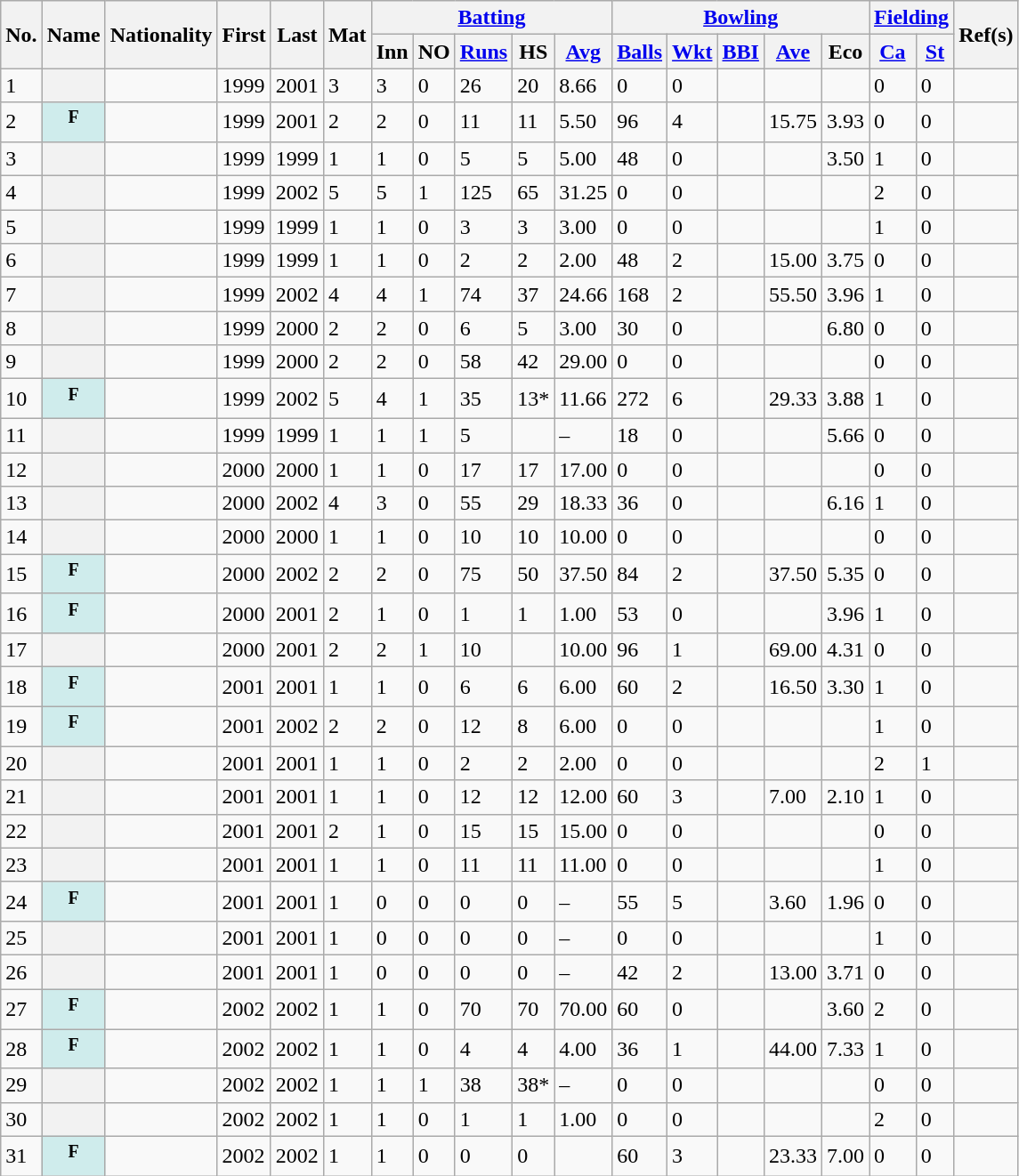<table class="wikitable sortable plainrowheaders">
<tr align="center">
<th scope="col" data-sort-type="number" rowspan="2">No.</th>
<th scope="col" rowspan="2">Name</th>
<th scope="col" rowspan="2">Nationality</th>
<th scope="col" rowspan="2">First</th>
<th scope="col" rowspan="2">Last</th>
<th scope="col" rowspan="2">Mat</th>
<th scope="col" colspan=5 class="unsortable"><a href='#'>Batting</a></th>
<th scope="col" colspan=5 class="unsortable"><a href='#'>Bowling</a></th>
<th scope="col" colspan=2 class="unsortable"><a href='#'>Fielding</a></th>
<th scope="col" class="unsortable" rowspan="2">Ref(s)</th>
</tr>
<tr>
<th scope="col">Inn</th>
<th scope="col">NO</th>
<th scope="col"><a href='#'>Runs</a></th>
<th scope="col" data-sort-type="number">HS</th>
<th scope="col"><a href='#'>Avg</a></th>
<th scope="col"><a href='#'>Balls</a></th>
<th scope="col"><a href='#'>Wkt</a></th>
<th scope="col"><a href='#'>BBI</a></th>
<th scope="col" data-sort-type="number"><a href='#'>Ave</a></th>
<th scope="col">Eco</th>
<th scope="col"><a href='#'>Ca</a></th>
<th scope="col"><a href='#'>St</a></th>
</tr>
<tr>
<td>1</td>
<th scope="row"></th>
<td></td>
<td>1999</td>
<td>2001</td>
<td>3</td>
<td>3</td>
<td>0</td>
<td>26</td>
<td>20</td>
<td>8.66</td>
<td>0</td>
<td>0</td>
<td></td>
<td></td>
<td></td>
<td>0</td>
<td>0</td>
<td></td>
</tr>
<tr>
<td>2</td>
<th scope="row" style="background:#cfecec"> <sup>F</sup></th>
<td></td>
<td>1999</td>
<td>2001</td>
<td>2</td>
<td>2</td>
<td>0</td>
<td>11</td>
<td>11</td>
<td>5.50</td>
<td>96</td>
<td>4</td>
<td></td>
<td>15.75</td>
<td>3.93</td>
<td>0</td>
<td>0</td>
<td></td>
</tr>
<tr>
<td>3</td>
<th scope="row"></th>
<td></td>
<td>1999</td>
<td>1999</td>
<td>1</td>
<td>1</td>
<td>0</td>
<td>5</td>
<td>5</td>
<td>5.00</td>
<td>48</td>
<td>0</td>
<td></td>
<td></td>
<td>3.50</td>
<td>1</td>
<td>0</td>
<td></td>
</tr>
<tr>
<td>4</td>
<th scope="row"> </th>
<td></td>
<td>1999</td>
<td>2002</td>
<td>5</td>
<td>5</td>
<td>1</td>
<td>125</td>
<td>65</td>
<td>31.25</td>
<td>0</td>
<td>0</td>
<td></td>
<td></td>
<td></td>
<td>2</td>
<td>0</td>
<td></td>
</tr>
<tr>
<td>5</td>
<th scope="row"></th>
<td></td>
<td>1999</td>
<td>1999</td>
<td>1</td>
<td>1</td>
<td>0</td>
<td>3</td>
<td>3</td>
<td>3.00</td>
<td>0</td>
<td>0</td>
<td></td>
<td></td>
<td></td>
<td>1</td>
<td>0</td>
<td></td>
</tr>
<tr>
<td>6</td>
<th scope="row"></th>
<td></td>
<td>1999</td>
<td>1999</td>
<td>1</td>
<td>1</td>
<td>0</td>
<td>2</td>
<td>2</td>
<td>2.00</td>
<td>48</td>
<td>2</td>
<td></td>
<td>15.00</td>
<td>3.75</td>
<td>0</td>
<td>0</td>
<td></td>
</tr>
<tr>
<td>7</td>
<th scope="row"></th>
<td></td>
<td>1999</td>
<td>2002</td>
<td>4</td>
<td>4</td>
<td>1</td>
<td>74</td>
<td>37</td>
<td>24.66</td>
<td>168</td>
<td>2</td>
<td></td>
<td>55.50</td>
<td>3.96</td>
<td>1</td>
<td>0</td>
<td></td>
</tr>
<tr>
<td>8</td>
<th scope="row"></th>
<td></td>
<td>1999</td>
<td>2000</td>
<td>2</td>
<td>2</td>
<td>0</td>
<td>6</td>
<td>5</td>
<td>3.00</td>
<td>30</td>
<td>0</td>
<td></td>
<td></td>
<td>6.80</td>
<td>0</td>
<td>0</td>
<td></td>
</tr>
<tr>
<td>9</td>
<th scope="row"> </th>
<td></td>
<td>1999</td>
<td>2000</td>
<td>2</td>
<td>2</td>
<td>0</td>
<td>58</td>
<td>42</td>
<td>29.00</td>
<td>0</td>
<td>0</td>
<td></td>
<td></td>
<td></td>
<td>0</td>
<td>0</td>
<td></td>
</tr>
<tr>
<td>10</td>
<th scope="row" style="background:#cfecec"> <sup>F</sup></th>
<td></td>
<td>1999</td>
<td>2002</td>
<td>5</td>
<td>4</td>
<td>1</td>
<td>35</td>
<td>13*</td>
<td>11.66</td>
<td>272</td>
<td>6</td>
<td></td>
<td>29.33</td>
<td>3.88</td>
<td>1</td>
<td>0</td>
<td></td>
</tr>
<tr>
<td>11</td>
<th scope="row"></th>
<td></td>
<td>1999</td>
<td>1999</td>
<td>1</td>
<td>1</td>
<td>1</td>
<td>5</td>
<td></td>
<td>–</td>
<td>18</td>
<td>0</td>
<td></td>
<td></td>
<td>5.66</td>
<td>0</td>
<td>0</td>
<td></td>
</tr>
<tr>
<td>12</td>
<th scope="row"></th>
<td></td>
<td>2000</td>
<td>2000</td>
<td>1</td>
<td>1</td>
<td>0</td>
<td>17</td>
<td>17</td>
<td>17.00</td>
<td>0</td>
<td>0</td>
<td></td>
<td></td>
<td></td>
<td>0</td>
<td>0</td>
<td></td>
</tr>
<tr>
<td>13</td>
<th scope="row"></th>
<td></td>
<td>2000</td>
<td>2002</td>
<td>4</td>
<td>3</td>
<td>0</td>
<td>55</td>
<td>29</td>
<td>18.33</td>
<td>36</td>
<td>0</td>
<td></td>
<td></td>
<td>6.16</td>
<td>1</td>
<td>0</td>
<td></td>
</tr>
<tr>
<td>14</td>
<th scope="row"></th>
<td></td>
<td>2000</td>
<td>2000</td>
<td>1</td>
<td>1</td>
<td>0</td>
<td>10</td>
<td>10</td>
<td>10.00</td>
<td>0</td>
<td>0</td>
<td></td>
<td></td>
<td></td>
<td>0</td>
<td>0</td>
<td></td>
</tr>
<tr>
<td>15</td>
<th scope="row" style="background:#cfecec"> <sup>F</sup></th>
<td></td>
<td>2000</td>
<td>2002</td>
<td>2</td>
<td>2</td>
<td>0</td>
<td>75</td>
<td>50</td>
<td>37.50</td>
<td>84</td>
<td>2</td>
<td></td>
<td>37.50</td>
<td>5.35</td>
<td>0</td>
<td>0</td>
<td></td>
</tr>
<tr>
<td>16</td>
<th scope="row" style="background:#cfecec"> <sup>F</sup></th>
<td></td>
<td>2000</td>
<td>2001</td>
<td>2</td>
<td>1</td>
<td>0</td>
<td>1</td>
<td>1</td>
<td>1.00</td>
<td>53</td>
<td>0</td>
<td></td>
<td></td>
<td>3.96</td>
<td>1</td>
<td>0</td>
<td></td>
</tr>
<tr>
<td>17</td>
<th scope="row"></th>
<td></td>
<td>2000</td>
<td>2001</td>
<td>2</td>
<td>2</td>
<td>1</td>
<td>10</td>
<td></td>
<td>10.00</td>
<td>96</td>
<td>1</td>
<td></td>
<td>69.00</td>
<td>4.31</td>
<td>0</td>
<td>0</td>
<td></td>
</tr>
<tr>
<td>18</td>
<th scope="row" style="background:#cfecec"> <sup>F</sup></th>
<td></td>
<td>2001</td>
<td>2001</td>
<td>1</td>
<td>1</td>
<td>0</td>
<td>6</td>
<td>6</td>
<td>6.00</td>
<td>60</td>
<td>2</td>
<td></td>
<td>16.50</td>
<td>3.30</td>
<td>1</td>
<td>0</td>
<td></td>
</tr>
<tr>
<td>19</td>
<th scope="row" style="background:#cfecec"> <sup>F</sup></th>
<td></td>
<td>2001</td>
<td>2002</td>
<td>2</td>
<td>2</td>
<td>0</td>
<td>12</td>
<td>8</td>
<td>6.00</td>
<td>0</td>
<td>0</td>
<td></td>
<td></td>
<td></td>
<td>1</td>
<td>0</td>
<td></td>
</tr>
<tr>
<td>20</td>
<th scope="row"> </th>
<td></td>
<td>2001</td>
<td>2001</td>
<td>1</td>
<td>1</td>
<td>0</td>
<td>2</td>
<td>2</td>
<td>2.00</td>
<td>0</td>
<td>0</td>
<td></td>
<td></td>
<td></td>
<td>2</td>
<td>1</td>
<td></td>
</tr>
<tr>
<td>21</td>
<th scope="row"></th>
<td></td>
<td>2001</td>
<td>2001</td>
<td>1</td>
<td>1</td>
<td>0</td>
<td>12</td>
<td>12</td>
<td>12.00</td>
<td>60</td>
<td>3</td>
<td></td>
<td>7.00</td>
<td>2.10</td>
<td>1</td>
<td>0</td>
<td></td>
</tr>
<tr>
<td>22</td>
<th scope="row"></th>
<td></td>
<td>2001</td>
<td>2001</td>
<td>2</td>
<td>1</td>
<td>0</td>
<td>15</td>
<td>15</td>
<td>15.00</td>
<td>0</td>
<td>0</td>
<td></td>
<td></td>
<td></td>
<td>0</td>
<td>0</td>
<td></td>
</tr>
<tr>
<td>23</td>
<th scope="row"></th>
<td></td>
<td>2001</td>
<td>2001</td>
<td>1</td>
<td>1</td>
<td>0</td>
<td>11</td>
<td>11</td>
<td>11.00</td>
<td>0</td>
<td>0</td>
<td></td>
<td></td>
<td></td>
<td>1</td>
<td>0</td>
<td></td>
</tr>
<tr>
<td>24</td>
<th scope="row" style="background:#cfecec"> <sup>F</sup></th>
<td></td>
<td>2001</td>
<td>2001</td>
<td>1</td>
<td>0</td>
<td>0</td>
<td>0</td>
<td>0</td>
<td>–</td>
<td>55</td>
<td>5</td>
<td></td>
<td>3.60</td>
<td>1.96</td>
<td>0</td>
<td>0</td>
<td></td>
</tr>
<tr>
<td>25</td>
<th scope="row"></th>
<td></td>
<td>2001</td>
<td>2001</td>
<td>1</td>
<td>0</td>
<td>0</td>
<td>0</td>
<td>0</td>
<td>–</td>
<td>0</td>
<td>0</td>
<td></td>
<td></td>
<td></td>
<td>1</td>
<td>0</td>
<td></td>
</tr>
<tr>
<td>26</td>
<th scope="row"></th>
<td></td>
<td>2001</td>
<td>2001</td>
<td>1</td>
<td>0</td>
<td>0</td>
<td>0</td>
<td>0</td>
<td>–</td>
<td>42</td>
<td>2</td>
<td></td>
<td>13.00</td>
<td>3.71</td>
<td>0</td>
<td>0</td>
<td></td>
</tr>
<tr>
<td>27</td>
<th scope="row" style="background:#cfecec"> <sup>F</sup></th>
<td></td>
<td>2002</td>
<td>2002</td>
<td>1</td>
<td>1</td>
<td>0</td>
<td>70</td>
<td>70</td>
<td>70.00</td>
<td>60</td>
<td>0</td>
<td></td>
<td></td>
<td>3.60</td>
<td>2</td>
<td>0</td>
<td></td>
</tr>
<tr>
<td>28</td>
<th scope="row" style="background:#cfecec"> <sup>F</sup></th>
<td></td>
<td>2002</td>
<td>2002</td>
<td>1</td>
<td>1</td>
<td>0</td>
<td>4</td>
<td>4</td>
<td>4.00</td>
<td>36</td>
<td>1</td>
<td></td>
<td>44.00</td>
<td>7.33</td>
<td>1</td>
<td>0</td>
<td></td>
</tr>
<tr>
<td>29</td>
<th scope="row"></th>
<td></td>
<td>2002</td>
<td>2002</td>
<td>1</td>
<td>1</td>
<td>1</td>
<td>38</td>
<td>38*</td>
<td>–</td>
<td>0</td>
<td>0</td>
<td></td>
<td></td>
<td></td>
<td>0</td>
<td>0</td>
<td></td>
</tr>
<tr>
<td>30</td>
<th scope="row"> </th>
<td></td>
<td>2002</td>
<td>2002</td>
<td>1</td>
<td>1</td>
<td>0</td>
<td>1</td>
<td>1</td>
<td>1.00</td>
<td>0</td>
<td>0</td>
<td></td>
<td></td>
<td></td>
<td>2</td>
<td>0</td>
<td></td>
</tr>
<tr>
<td>31</td>
<th scope="row" style="background:#cfecec"> <sup>F</sup></th>
<td></td>
<td>2002</td>
<td>2002</td>
<td>1</td>
<td>1</td>
<td>0</td>
<td>0</td>
<td>0</td>
<td></td>
<td>60</td>
<td>3</td>
<td></td>
<td>23.33</td>
<td>7.00</td>
<td>0</td>
<td>0</td>
<td></td>
</tr>
</table>
